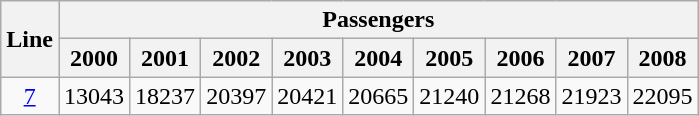<table class="wikitable" style="text-align: right;">
<tr>
<th rowspan="2">Line</th>
<th colspan="9">Passengers</th>
</tr>
<tr>
<th>2000</th>
<th>2001</th>
<th>2002</th>
<th>2003</th>
<th>2004</th>
<th>2005</th>
<th>2006</th>
<th>2007</th>
<th>2008</th>
</tr>
<tr>
<td align="center"><a href='#'>7</a></td>
<td>13043</td>
<td>18237</td>
<td>20397</td>
<td>20421</td>
<td>20665</td>
<td>21240</td>
<td>21268</td>
<td>21923</td>
<td>22095</td>
</tr>
</table>
